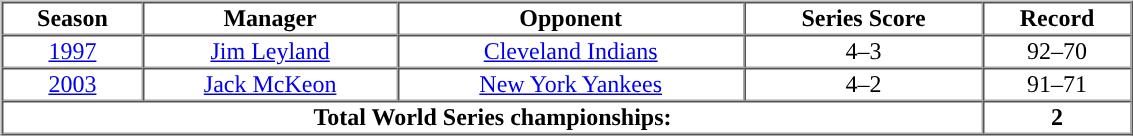<table border="0" style="width:100%">
<tr>
<td valign="top"><br><table cellpadding="1" border="1" cellspacing="0" style="width:60%">
<tr>
<th>Season</th>
<th>Manager</th>
<th>Opponent</th>
<th>Series Score</th>
<th>Record</th>
</tr>
<tr style="text-align:center;">
<td><a href='#'>1997</a></td>
<td><a href='#'>Jim Leyland</a></td>
<td><a href='#'>Cleveland Indians</a></td>
<td>4–3</td>
<td>92–70</td>
</tr>
<tr style="text-align:center;">
<td><a href='#'>2003</a></td>
<td><a href='#'>Jack McKeon</a></td>
<td><a href='#'>New York Yankees</a></td>
<td>4–2</td>
<td>91–71</td>
</tr>
<tr style="text-align:center; ">
<td colspan="4"><strong>Total World Series championships:</strong></td>
<td colspan="1"><strong>2</strong></td>
</tr>
</table>
</td>
</tr>
</table>
